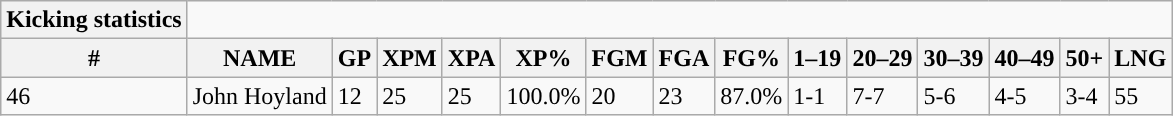<table class="wikitable collapsible">
<tr>
<th style="text-align:center; ">Kicking statistics</th>
</tr>
<tr>
<th>#</th>
<th>NAME</th>
<th>GP</th>
<th>XPM</th>
<th>XPA</th>
<th>XP%</th>
<th>FGM</th>
<th>FGA</th>
<th>FG%</th>
<th>1–19</th>
<th>20–29</th>
<th>30–39</th>
<th>40–49</th>
<th>50+</th>
<th>LNG</th>
</tr>
<tr>
<td>46</td>
<td>John Hoyland</td>
<td>12</td>
<td>25</td>
<td>25</td>
<td>100.0%</td>
<td>20</td>
<td>23</td>
<td>87.0%</td>
<td>1-1</td>
<td>7-7</td>
<td>5-6</td>
<td>4-5</td>
<td>3-4</td>
<td>55</td>
</tr>
</table>
